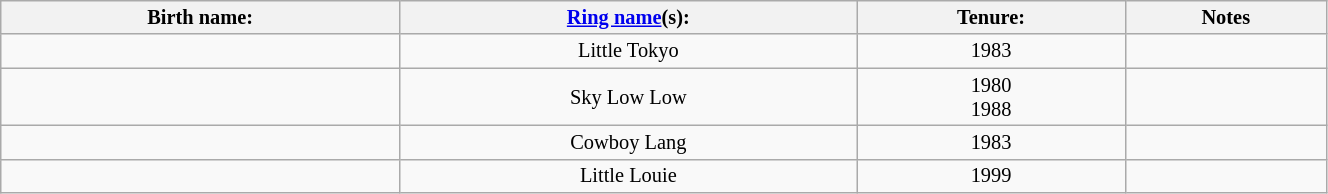<table class="sortable wikitable" style="font-size:85%; text-align:center; width:70%;">
<tr>
<th>Birth name:</th>
<th><a href='#'>Ring name</a>(s):</th>
<th>Tenure:</th>
<th>Notes</th>
</tr>
<tr>
<td></td>
<td>Little Tokyo</td>
<td sort>1983</td>
<td></td>
</tr>
<tr>
<td></td>
<td>Sky Low Low</td>
<td sort>1980<br>1988</td>
<td></td>
</tr>
<tr>
<td></td>
<td>Cowboy Lang</td>
<td sort>1983</td>
<td></td>
</tr>
<tr>
<td></td>
<td>Little Louie</td>
<td sort>1999</td>
<td></td>
</tr>
</table>
